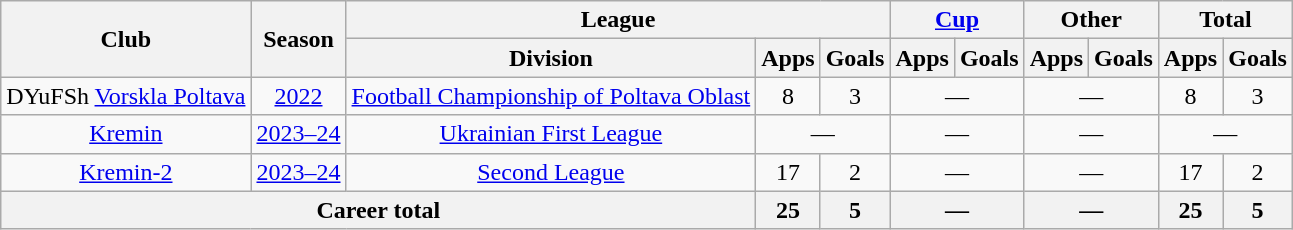<table class=wikitable style="text-align:center">
<tr>
<th rowspan=2>Club</th>
<th rowspan=2>Season</th>
<th colspan=3>League</th>
<th colspan=2><a href='#'>Cup</a></th>
<th colspan="2">Other</th>
<th colspan=2>Total</th>
</tr>
<tr>
<th>Division</th>
<th>Apps</th>
<th>Goals</th>
<th>Apps</th>
<th>Goals</th>
<th>Apps</th>
<th>Goals</th>
<th>Apps</th>
<th>Goals</th>
</tr>
<tr>
<td>DYuFSh <a href='#'>Vorskla Poltava</a></td>
<td><a href='#'>2022</a></td>
<td><a href='#'>Football Championship of Poltava Oblast</a></td>
<td>8</td>
<td>3</td>
<td colspan=2>—</td>
<td colspan=2>—</td>
<td>8</td>
<td>3</td>
</tr>
<tr>
<td><a href='#'>Kremin</a></td>
<td><a href='#'>2023–24</a></td>
<td><a href='#'>Ukrainian First League</a></td>
<td colspan=2>—</td>
<td colspan=2>—</td>
<td colspan=2>—</td>
<td colspan=2>—</td>
</tr>
<tr>
<td><a href='#'>Kremin-2</a></td>
<td><a href='#'>2023–24</a></td>
<td><a href='#'>Second League</a></td>
<td>17</td>
<td>2</td>
<td colspan=2>—</td>
<td colspan=2>—</td>
<td>17</td>
<td>2</td>
</tr>
<tr>
<th colspan=3>Career total</th>
<th>25</th>
<th>5</th>
<th colspan=2>—</th>
<th colspan=2>—</th>
<th>25</th>
<th>5</th>
</tr>
</table>
